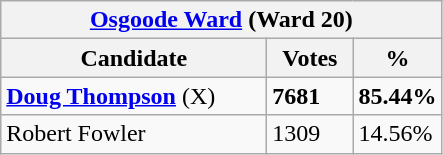<table class="wikitable">
<tr>
<th colspan="3"><a href='#'>Osgoode Ward</a> (Ward 20)</th>
</tr>
<tr>
<th style="width: 170px">Candidate</th>
<th style="width: 50px">Votes</th>
<th style="width: 40px">%</th>
</tr>
<tr>
<td><strong><a href='#'>Doug Thompson</a></strong> (X)</td>
<td><strong>7681</strong></td>
<td><strong>85.44%</strong></td>
</tr>
<tr>
<td>Robert Fowler</td>
<td>1309</td>
<td>14.56%</td>
</tr>
</table>
